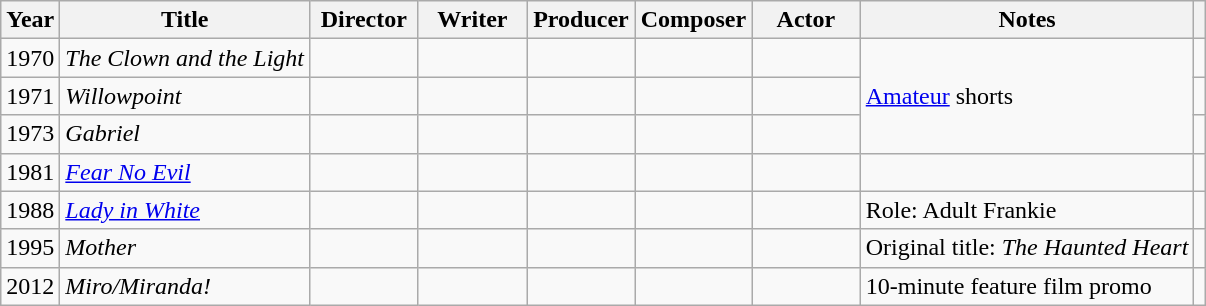<table class="wikitable unsortable">
<tr>
<th>Year</th>
<th>Title</th>
<th width=65>Director</th>
<th width=65>Writer</th>
<th width=65>Producer</th>
<th width=65>Composer</th>
<th width=65>Actor</th>
<th class="unsortable">Notes</th>
<th></th>
</tr>
<tr>
<td>1970</td>
<td><em>The Clown and the Light</em></td>
<td></td>
<td></td>
<td></td>
<td></td>
<td></td>
<td rowspan=3><a href='#'>Amateur</a> shorts</td>
<td></td>
</tr>
<tr>
<td>1971</td>
<td><em>Willowpoint</em></td>
<td></td>
<td></td>
<td></td>
<td></td>
<td></td>
<td></td>
</tr>
<tr>
<td>1973</td>
<td><em>Gabriel</em></td>
<td></td>
<td></td>
<td></td>
<td></td>
<td></td>
<td></td>
</tr>
<tr>
<td>1981</td>
<td><em><a href='#'>Fear No Evil</a></em></td>
<td></td>
<td></td>
<td></td>
<td></td>
<td></td>
<td></td>
<td></td>
</tr>
<tr>
<td>1988</td>
<td><em><a href='#'>Lady in White</a></em></td>
<td></td>
<td></td>
<td></td>
<td></td>
<td></td>
<td>Role: Adult Frankie</td>
<td></td>
</tr>
<tr>
<td>1995</td>
<td><em>Mother</em></td>
<td></td>
<td></td>
<td></td>
<td></td>
<td></td>
<td>Original title: <em>The Haunted Heart</em></td>
<td></td>
</tr>
<tr>
<td>2012</td>
<td><em>Miro/Miranda!</em></td>
<td></td>
<td></td>
<td></td>
<td></td>
<td></td>
<td>10-minute feature film promo</td>
<td></td>
</tr>
</table>
